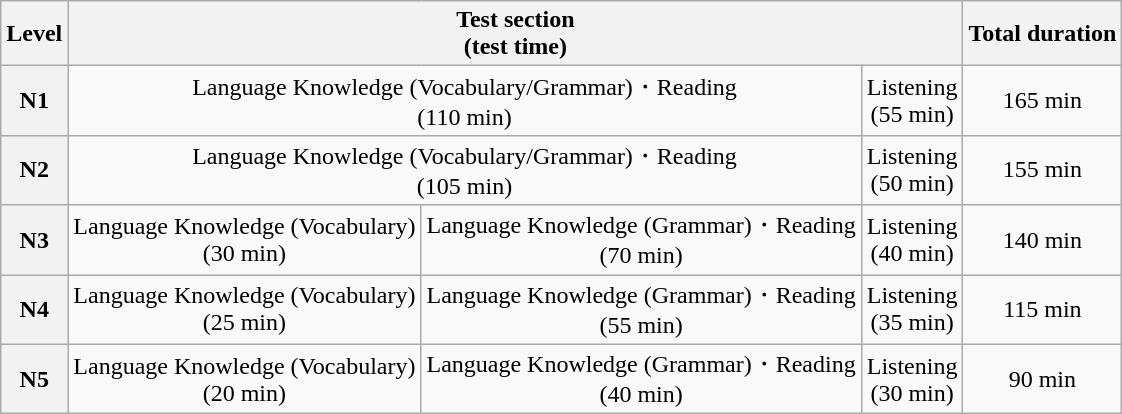<table class="wikitable">
<tr>
<th>Level</th>
<th colspan="3">Test section<br>(test time)</th>
<th>Total duration</th>
</tr>
<tr>
<th style="text-align:center;">N1</th>
<td style="text-align:center;" colspan="2">Language Knowledge (Vocabulary/Grammar)・Reading<br>(110 min)</td>
<td style="text-align:center;">Listening<br>(55 min)</td>
<td style="text-align:center;">165 min</td>
</tr>
<tr>
<th style="text-align:center;">N2</th>
<td style="text-align:center;" colspan="2">Language Knowledge (Vocabulary/Grammar)・Reading<br>(105 min)</td>
<td style="text-align:center;">Listening<br>(50 min)</td>
<td style="text-align:center;">155 min</td>
</tr>
<tr>
<th style="text-align:center;">N3</th>
<td style="text-align:center;">Language Knowledge (Vocabulary)<br>(30 min)</td>
<td style="text-align:center;">Language Knowledge (Grammar)・Reading<br>(70 min)</td>
<td style="text-align:center;">Listening<br>(40 min)</td>
<td style="text-align:center;">140 min</td>
</tr>
<tr>
<th style="text-align:center;">N4</th>
<td style="text-align:center;">Language Knowledge (Vocabulary)<br>(25 min)</td>
<td style="text-align:center;">Language Knowledge (Grammar)・Reading<br>(55 min)</td>
<td style="text-align:center;">Listening<br>(35 min)</td>
<td style="text-align:center;">115 min</td>
</tr>
<tr>
<th style="text-align:center;">N5</th>
<td style="text-align:center;">Language Knowledge (Vocabulary)<br>(20 min)</td>
<td style="text-align:center;">Language Knowledge (Grammar)・Reading<br>(40 min)</td>
<td style="text-align:center;">Listening<br>(30 min)</td>
<td style="text-align:center;">90 min</td>
</tr>
</table>
